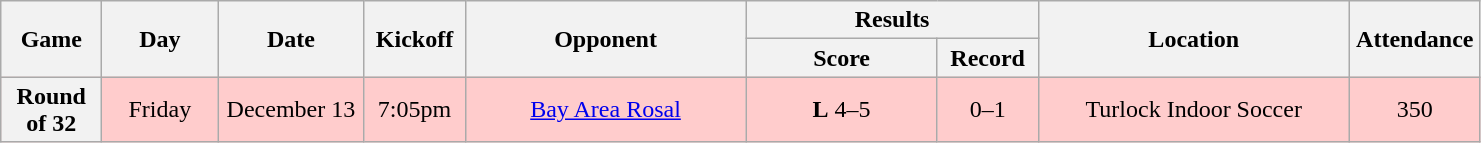<table class="wikitable">
<tr>
<th rowspan="2" width="60">Game</th>
<th rowspan="2" width="70">Day</th>
<th rowspan="2" width="90">Date</th>
<th rowspan="2" width="60">Kickoff</th>
<th rowspan="2" width="180">Opponent</th>
<th colspan="2" width="180">Results</th>
<th rowspan="2" width="200">Location</th>
<th rowspan="2" width="80">Attendance</th>
</tr>
<tr>
<th width="120">Score</th>
<th width="60">Record</th>
</tr>
<tr align="center" bgcolor="#FFCCCC">
<th>Round of 32</th>
<td>Friday</td>
<td>December 13</td>
<td>7:05pm</td>
<td><a href='#'>Bay Area Rosal</a></td>
<td><strong>L</strong> 4–5</td>
<td>0–1</td>
<td>Turlock Indoor Soccer</td>
<td>350</td>
</tr>
</table>
